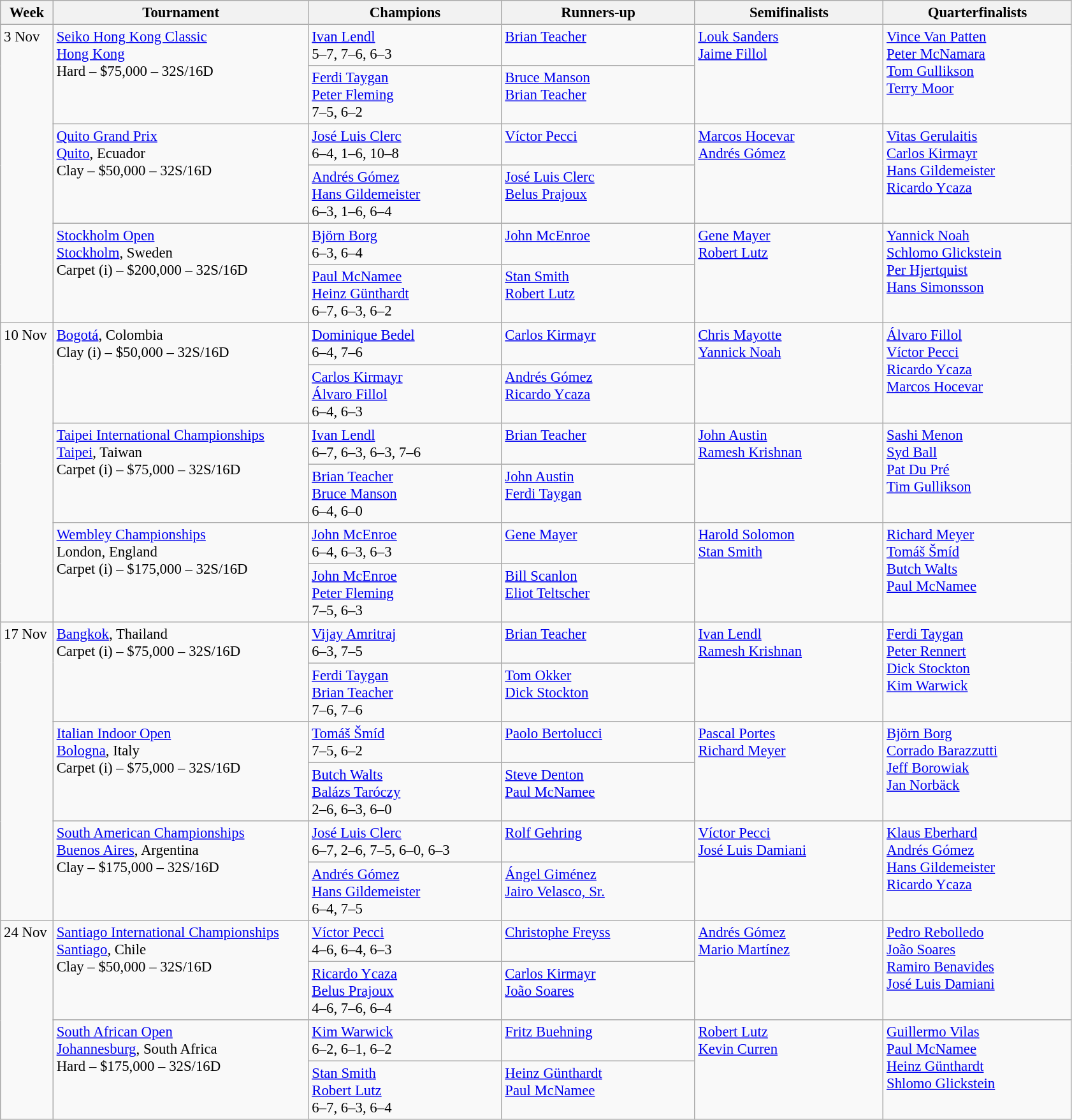<table class=wikitable style=font-size:95%>
<tr>
<th style="width:48px;">Week</th>
<th style="width:260px;">Tournament</th>
<th style="width:195px;">Champions</th>
<th style="width:195px;">Runners-up</th>
<th style="width:190px;">Semifinalists</th>
<th style="width:190px;">Quarterfinalists</th>
</tr>
<tr valign=top>
<td rowspan=6>3 Nov</td>
<td rowspan=2><a href='#'>Seiko Hong Kong Classic</a> <br> <a href='#'>Hong Kong</a> <br> Hard – $75,000 – 32S/16D</td>
<td> <a href='#'>Ivan Lendl</a> <br> 5–7, 7–6, 6–3</td>
<td> <a href='#'>Brian Teacher</a></td>
<td rowspan=2> <a href='#'>Louk Sanders</a> <br>  <a href='#'>Jaime Fillol</a></td>
<td rowspan=2> <a href='#'>Vince Van Patten</a> <br>  <a href='#'>Peter McNamara</a> <br>  <a href='#'>Tom Gullikson</a> <br>  <a href='#'>Terry Moor</a></td>
</tr>
<tr valign=top>
<td> <a href='#'>Ferdi Taygan</a> <br>  <a href='#'>Peter Fleming</a> <br> 7–5, 6–2</td>
<td> <a href='#'>Bruce Manson</a> <br>  <a href='#'>Brian Teacher</a></td>
</tr>
<tr valign=top>
<td rowspan=2><a href='#'>Quito Grand Prix</a> <br> <a href='#'>Quito</a>, Ecuador <br> Clay – $50,000 – 32S/16D</td>
<td> <a href='#'>José Luis Clerc</a> <br> 6–4, 1–6, 10–8</td>
<td> <a href='#'>Víctor Pecci</a></td>
<td rowspan=2> <a href='#'>Marcos Hocevar</a> <br>  <a href='#'>Andrés Gómez</a></td>
<td rowspan=2> <a href='#'>Vitas Gerulaitis</a> <br>  <a href='#'>Carlos Kirmayr</a> <br>  <a href='#'>Hans Gildemeister</a> <br>  <a href='#'>Ricardo Ycaza</a></td>
</tr>
<tr valign=top>
<td> <a href='#'>Andrés Gómez</a> <br>  <a href='#'>Hans Gildemeister</a> <br> 6–3, 1–6, 6–4</td>
<td> <a href='#'>José Luis Clerc</a> <br>  <a href='#'>Belus Prajoux</a></td>
</tr>
<tr valign=top>
<td rowspan=2><a href='#'>Stockholm Open</a> <br> <a href='#'>Stockholm</a>, Sweden <br> Carpet (i) – $200,000 – 32S/16D</td>
<td> <a href='#'>Björn Borg</a> <br> 6–3, 6–4</td>
<td> <a href='#'>John McEnroe</a></td>
<td rowspan=2> <a href='#'>Gene Mayer</a> <br>  <a href='#'>Robert Lutz</a></td>
<td rowspan=2> <a href='#'>Yannick Noah</a> <br>  <a href='#'>Schlomo Glickstein</a> <br>  <a href='#'>Per Hjertquist</a> <br>  <a href='#'>Hans Simonsson</a></td>
</tr>
<tr valign=top>
<td> <a href='#'>Paul McNamee</a> <br>  <a href='#'>Heinz Günthardt</a> <br> 6–7, 6–3, 6–2</td>
<td> <a href='#'>Stan Smith</a> <br>  <a href='#'>Robert Lutz</a></td>
</tr>
<tr valign=top>
<td rowspan=6>10 Nov</td>
<td rowspan=2><a href='#'>Bogotá</a>, Colombia <br> Clay (i) – $50,000 – 32S/16D</td>
<td> <a href='#'>Dominique Bedel</a> <br> 6–4, 7–6</td>
<td> <a href='#'>Carlos Kirmayr</a></td>
<td rowspan=2> <a href='#'>Chris Mayotte</a> <br>  <a href='#'>Yannick Noah</a></td>
<td rowspan=2> <a href='#'>Álvaro Fillol</a> <br>  <a href='#'>Víctor Pecci</a> <br>  <a href='#'>Ricardo Ycaza</a> <br>  <a href='#'>Marcos Hocevar</a></td>
</tr>
<tr valign=top>
<td> <a href='#'>Carlos Kirmayr</a> <br>  <a href='#'>Álvaro Fillol</a> <br> 6–4, 6–3</td>
<td> <a href='#'>Andrés Gómez</a> <br>  <a href='#'>Ricardo Ycaza</a></td>
</tr>
<tr valign=top>
<td rowspan=2><a href='#'>Taipei International Championships</a> <br> <a href='#'>Taipei</a>, Taiwan <br> Carpet (i) – $75,000 – 32S/16D</td>
<td> <a href='#'>Ivan Lendl</a> <br> 6–7, 6–3, 6–3, 7–6</td>
<td> <a href='#'>Brian Teacher</a></td>
<td rowspan=2> <a href='#'>John Austin</a> <br>  <a href='#'>Ramesh Krishnan</a></td>
<td rowspan=2> <a href='#'>Sashi Menon</a> <br>  <a href='#'>Syd Ball</a> <br>  <a href='#'>Pat Du Pré</a> <br>  <a href='#'>Tim Gullikson</a></td>
</tr>
<tr valign=top>
<td> <a href='#'>Brian Teacher</a> <br>  <a href='#'>Bruce Manson</a> <br> 6–4, 6–0</td>
<td> <a href='#'>John Austin</a> <br>  <a href='#'>Ferdi Taygan</a></td>
</tr>
<tr valign=top>
<td rowspan=2><a href='#'>Wembley Championships</a> <br> London, England <br> Carpet (i) – $175,000 – 32S/16D</td>
<td> <a href='#'>John McEnroe</a> <br> 6–4, 6–3, 6–3</td>
<td> <a href='#'>Gene Mayer</a></td>
<td rowspan=2> <a href='#'>Harold Solomon</a> <br>  <a href='#'>Stan Smith</a></td>
<td rowspan=2> <a href='#'>Richard Meyer</a> <br>  <a href='#'>Tomáš Šmíd</a> <br>  <a href='#'>Butch Walts</a> <br>  <a href='#'>Paul McNamee</a></td>
</tr>
<tr valign=top>
<td> <a href='#'>John McEnroe</a> <br>  <a href='#'>Peter Fleming</a> <br> 7–5, 6–3</td>
<td> <a href='#'>Bill Scanlon</a> <br>  <a href='#'>Eliot Teltscher</a></td>
</tr>
<tr valign=top>
<td rowspan=6>17 Nov</td>
<td rowspan=2><a href='#'>Bangkok</a>, Thailand <br> Carpet (i) – $75,000 – 32S/16D</td>
<td> <a href='#'>Vijay Amritraj</a> <br> 6–3, 7–5</td>
<td> <a href='#'>Brian Teacher</a></td>
<td rowspan=2> <a href='#'>Ivan Lendl</a> <br>  <a href='#'>Ramesh Krishnan</a></td>
<td rowspan=2> <a href='#'>Ferdi Taygan</a> <br>  <a href='#'>Peter Rennert</a> <br>  <a href='#'>Dick Stockton</a> <br>  <a href='#'>Kim Warwick</a></td>
</tr>
<tr valign=top>
<td> <a href='#'>Ferdi Taygan</a> <br>  <a href='#'>Brian Teacher</a> <br> 7–6, 7–6</td>
<td> <a href='#'>Tom Okker</a> <br>  <a href='#'>Dick Stockton</a></td>
</tr>
<tr valign=top>
<td rowspan=2><a href='#'>Italian Indoor Open</a> <br> <a href='#'>Bologna</a>, Italy <br> Carpet (i) – $75,000 – 32S/16D</td>
<td> <a href='#'>Tomáš Šmíd</a> <br> 7–5, 6–2</td>
<td> <a href='#'>Paolo Bertolucci</a></td>
<td rowspan=2> <a href='#'>Pascal Portes</a> <br>  <a href='#'>Richard Meyer</a></td>
<td rowspan=2> <a href='#'>Björn Borg</a> <br>  <a href='#'>Corrado Barazzutti</a> <br>  <a href='#'>Jeff Borowiak</a> <br>  <a href='#'>Jan Norbäck</a></td>
</tr>
<tr valign=top>
<td> <a href='#'>Butch Walts</a> <br>  <a href='#'>Balázs Taróczy</a> <br> 2–6, 6–3, 6–0</td>
<td> <a href='#'>Steve Denton</a> <br>  <a href='#'>Paul McNamee</a></td>
</tr>
<tr valign=top>
<td rowspan=2><a href='#'>South American Championships</a><br><a href='#'>Buenos Aires</a>, Argentina <br> Clay – $175,000 – 32S/16D</td>
<td> <a href='#'>José Luis Clerc</a> <br> 6–7, 2–6, 7–5, 6–0, 6–3</td>
<td> <a href='#'>Rolf Gehring</a></td>
<td rowspan=2> <a href='#'>Víctor Pecci</a> <br>  <a href='#'>José Luis Damiani</a></td>
<td rowspan=2> <a href='#'>Klaus Eberhard</a> <br>  <a href='#'>Andrés Gómez</a> <br>  <a href='#'>Hans Gildemeister</a> <br>  <a href='#'>Ricardo Ycaza</a></td>
</tr>
<tr valign=top>
<td> <a href='#'>Andrés Gómez</a> <br>  <a href='#'>Hans Gildemeister</a> <br> 6–4, 7–5</td>
<td> <a href='#'>Ángel Giménez</a><br>  <a href='#'>Jairo Velasco, Sr.</a></td>
</tr>
<tr valign=top>
<td rowspan=4>24 Nov</td>
<td rowspan=2><a href='#'>Santiago International Championships</a> <br> <a href='#'>Santiago</a>, Chile <br> Clay – $50,000 – 32S/16D</td>
<td> <a href='#'>Víctor Pecci</a> <br> 4–6, 6–4, 6–3</td>
<td> <a href='#'>Christophe Freyss</a></td>
<td rowspan=2> <a href='#'>Andrés Gómez</a> <br>  <a href='#'>Mario Martínez</a></td>
<td rowspan=2> <a href='#'>Pedro Rebolledo</a> <br>  <a href='#'>João Soares</a> <br>  <a href='#'>Ramiro Benavides</a> <br>  <a href='#'>José Luis Damiani</a></td>
</tr>
<tr valign=top>
<td> <a href='#'>Ricardo Ycaza</a> <br>  <a href='#'>Belus Prajoux</a> <br> 4–6, 7–6, 6–4</td>
<td> <a href='#'>Carlos Kirmayr</a> <br>  <a href='#'>João Soares</a></td>
</tr>
<tr valign=top>
<td rowspan=2><a href='#'>South African Open</a> <br> <a href='#'>Johannesburg</a>, South Africa <br> Hard – $175,000 – 32S/16D</td>
<td> <a href='#'>Kim Warwick</a> <br> 6–2, 6–1, 6–2</td>
<td> <a href='#'>Fritz Buehning</a></td>
<td rowspan=2> <a href='#'>Robert Lutz</a> <br>  <a href='#'>Kevin Curren</a></td>
<td rowspan=2> <a href='#'>Guillermo Vilas</a> <br>  <a href='#'>Paul McNamee</a> <br>  <a href='#'>Heinz Günthardt</a> <br>  <a href='#'>Shlomo Glickstein</a></td>
</tr>
<tr valign=top>
<td> <a href='#'>Stan Smith</a> <br>  <a href='#'>Robert Lutz</a><br> 6–7, 6–3, 6–4</td>
<td> <a href='#'>Heinz Günthardt</a> <br> <a href='#'>Paul McNamee</a></td>
</tr>
</table>
